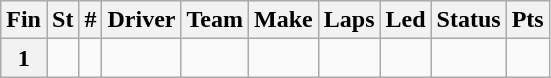<table class="wikitable">
<tr>
<th>Fin</th>
<th>St</th>
<th>#</th>
<th>Driver</th>
<th>Team</th>
<th>Make</th>
<th>Laps</th>
<th>Led</th>
<th>Status</th>
<th>Pts</th>
</tr>
<tr>
<th>1</th>
<td></td>
<td></td>
<td></td>
<td></td>
<td></td>
<td></td>
<td></td>
<td></td>
<td></td>
</tr>
</table>
